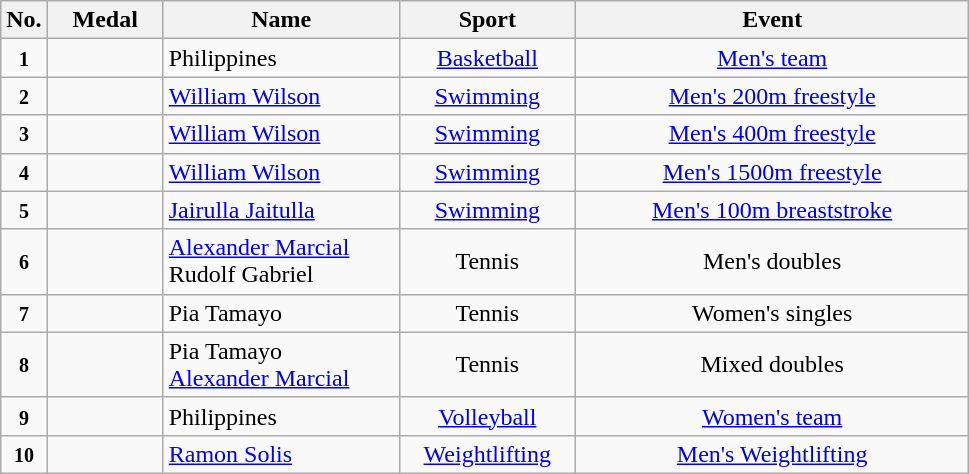<table class="wikitable" style="font-size:100%; text-align:center;">
<tr>
<th width="10">No.</th>
<th width="70">Medal</th>
<th width="150">Name</th>
<th width="110">Sport</th>
<th width="255">Event</th>
</tr>
<tr>
<td><small><strong>1</strong></small></td>
<td></td>
<td align=left>Philippines</td>
<td> <a href='#'>Basketball</a></td>
<td><a href='#'>Men's team</a></td>
</tr>
<tr>
<td><small><strong>2</strong></small></td>
<td></td>
<td align=left><a href='#'>William Wilson</a></td>
<td> <a href='#'>Swimming</a></td>
<td><a href='#'>Men's 200m freestyle</a></td>
</tr>
<tr>
<td><small><strong>3</strong></small></td>
<td></td>
<td align=left><a href='#'>William Wilson</a></td>
<td> <a href='#'>Swimming</a></td>
<td><a href='#'>Men's 400m freestyle</a></td>
</tr>
<tr>
<td><small><strong>4</strong></small></td>
<td></td>
<td align=left><a href='#'>William Wilson</a></td>
<td> <a href='#'>Swimming</a></td>
<td><a href='#'>Men's 1500m freestyle</a></td>
</tr>
<tr>
<td><small><strong>5</strong></small></td>
<td></td>
<td align=left><a href='#'>Jairulla Jaitulla</a></td>
<td> <a href='#'>Swimming</a></td>
<td><a href='#'>Men's 100m breaststroke</a></td>
</tr>
<tr>
<td><small><strong>6</strong></small></td>
<td></td>
<td align=left><a href='#'>Alexander Marcial</a><br>Rudolf Gabriel</td>
<td> Tennis</td>
<td>Men's doubles</td>
</tr>
<tr>
<td><small><strong>7</strong></small></td>
<td></td>
<td align=left>Pia Tamayo</td>
<td> Tennis</td>
<td>Women's singles</td>
</tr>
<tr>
<td><small><strong>8</strong></small></td>
<td></td>
<td align=left>Pia Tamayo<br><a href='#'>Alexander Marcial</a></td>
<td> Tennis</td>
<td>Mixed doubles</td>
</tr>
<tr>
<td><small><strong>9</strong></small></td>
<td></td>
<td align=left>Philippines</td>
<td> <a href='#'>Volleyball</a></td>
<td><a href='#'>Women's team</a></td>
</tr>
<tr>
<td><small><strong>10</strong></small></td>
<td></td>
<td align=left><a href='#'>Ramon Solis</a></td>
<td> <a href='#'>Weightlifting</a></td>
<td><a href='#'>Men's Weightlifting</a></td>
</tr>
</table>
